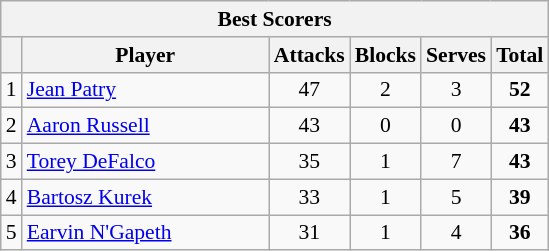<table class="wikitable sortable" style=font-size:90%>
<tr>
<th colspan=6>Best Scorers</th>
</tr>
<tr>
<th></th>
<th width=158>Player</th>
<th width=20>Attacks</th>
<th width=20>Blocks</th>
<th width=20>Serves</th>
<th width=20>Total</th>
</tr>
<tr>
<td>1</td>
<td> <a href='#'>Jean Patry</a></td>
<td align=center>47</td>
<td align=center>2</td>
<td align=center>3</td>
<td align=center><strong>52</strong></td>
</tr>
<tr>
<td>2</td>
<td> <a href='#'>Aaron Russell</a></td>
<td align=center>43</td>
<td align=center>0</td>
<td align=center>0</td>
<td align=center><strong>43</strong></td>
</tr>
<tr>
<td>3</td>
<td> <a href='#'>Torey DeFalco</a></td>
<td align=center>35</td>
<td align=center>1</td>
<td align=center>7</td>
<td align=center><strong>43</strong></td>
</tr>
<tr>
<td>4</td>
<td> <a href='#'>Bartosz Kurek</a></td>
<td align=center>33</td>
<td align=center>1</td>
<td align=center>5</td>
<td align=center><strong>39</strong></td>
</tr>
<tr>
<td>5</td>
<td> <a href='#'>Earvin N'Gapeth</a></td>
<td align=center>31</td>
<td align=center>1</td>
<td align=center>4</td>
<td align=center><strong>36</strong></td>
</tr>
</table>
